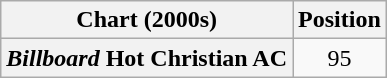<table class="wikitable plainrowheaders sortable" style="text-align:center;">
<tr>
<th scope="col">Chart (2000s)</th>
<th scope="col">Position</th>
</tr>
<tr>
<th scope="row"><em>Billboard</em> Hot Christian AC</th>
<td align="center">95</td>
</tr>
</table>
